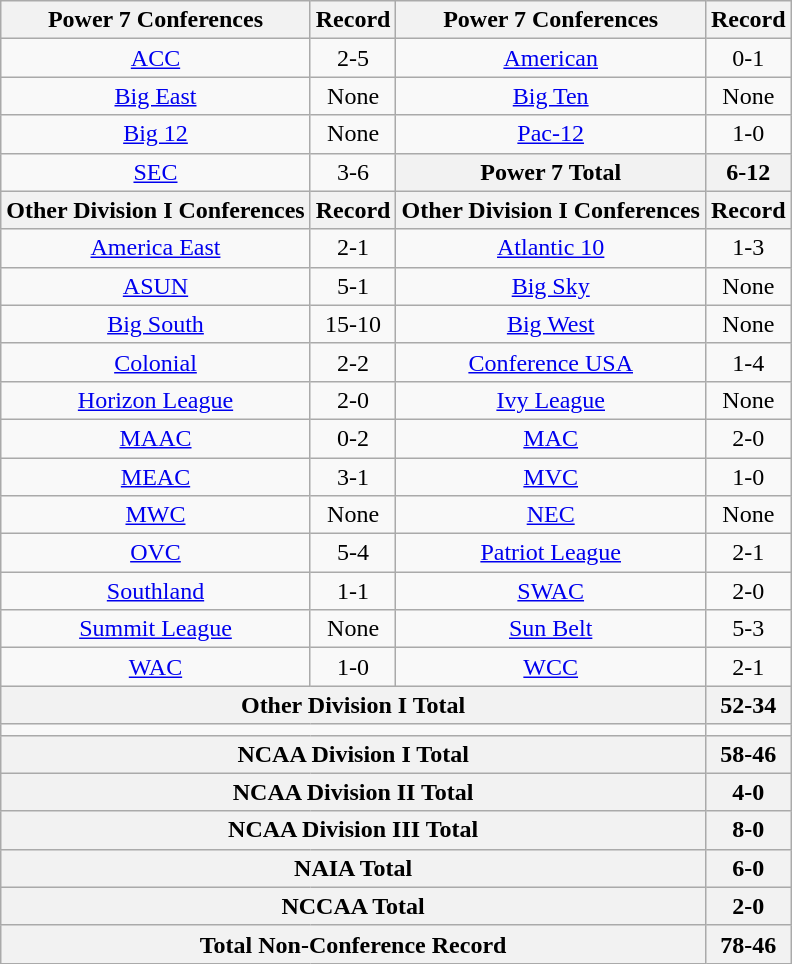<table class="wikitable" style="text-align:center">
<tr>
<th>Power 7 Conferences</th>
<th>Record</th>
<th>Power 7 Conferences</th>
<th>Record</th>
</tr>
<tr>
<td><a href='#'>ACC</a></td>
<td>2-5</td>
<td><a href='#'>American</a></td>
<td>0-1</td>
</tr>
<tr>
<td><a href='#'>Big East</a></td>
<td>None</td>
<td><a href='#'>Big Ten</a></td>
<td>None</td>
</tr>
<tr>
<td><a href='#'>Big 12</a></td>
<td>None</td>
<td><a href='#'>Pac-12</a></td>
<td>1-0</td>
</tr>
<tr>
<td><a href='#'>SEC</a></td>
<td>3-6</td>
<th>Power 7 Total</th>
<th>6-12</th>
</tr>
<tr>
<th>Other Division I Conferences</th>
<th>Record</th>
<th>Other Division I Conferences</th>
<th>Record</th>
</tr>
<tr>
<td><a href='#'>America East</a></td>
<td>2-1</td>
<td><a href='#'>Atlantic 10</a></td>
<td>1-3</td>
</tr>
<tr>
<td><a href='#'>ASUN</a></td>
<td>5-1</td>
<td><a href='#'>Big Sky</a></td>
<td>None</td>
</tr>
<tr>
<td><a href='#'>Big South</a></td>
<td>15-10</td>
<td><a href='#'>Big West</a></td>
<td>None</td>
</tr>
<tr>
<td><a href='#'>Colonial</a></td>
<td>2-2</td>
<td><a href='#'>Conference USA</a></td>
<td>1-4</td>
</tr>
<tr>
<td><a href='#'>Horizon League</a></td>
<td>2-0</td>
<td><a href='#'>Ivy League</a></td>
<td>None</td>
</tr>
<tr>
<td><a href='#'>MAAC</a></td>
<td>0-2</td>
<td><a href='#'>MAC</a></td>
<td>2-0</td>
</tr>
<tr>
<td><a href='#'>MEAC</a></td>
<td>3-1</td>
<td><a href='#'>MVC</a></td>
<td>1-0</td>
</tr>
<tr>
<td><a href='#'>MWC</a></td>
<td>None</td>
<td><a href='#'>NEC</a></td>
<td>None</td>
</tr>
<tr>
<td><a href='#'>OVC</a></td>
<td>5-4</td>
<td><a href='#'>Patriot League</a></td>
<td>2-1</td>
</tr>
<tr>
<td><a href='#'>Southland</a></td>
<td>1-1</td>
<td><a href='#'>SWAC</a></td>
<td>2-0</td>
</tr>
<tr>
<td><a href='#'>Summit League</a></td>
<td>None</td>
<td><a href='#'>Sun Belt</a></td>
<td>5-3</td>
</tr>
<tr>
<td><a href='#'>WAC</a></td>
<td>1-0</td>
<td><a href='#'>WCC</a></td>
<td>2-1</td>
</tr>
<tr>
<th colspan="3">Other Division I Total</th>
<th>52-34</th>
</tr>
<tr>
<td colspan="3"></td>
<td></td>
</tr>
<tr>
<th colspan="3">NCAA Division I Total</th>
<th>58-46</th>
</tr>
<tr>
<th colspan="3">NCAA Division II Total</th>
<th>4-0</th>
</tr>
<tr>
<th colspan="3">NCAA Division III Total</th>
<th>8-0</th>
</tr>
<tr>
<th colspan="3">NAIA Total</th>
<th>6-0</th>
</tr>
<tr>
<th colspan="3">NCCAA Total</th>
<th>2-0</th>
</tr>
<tr>
<th colspan="3">Total Non-Conference Record</th>
<th>78-46</th>
</tr>
</table>
